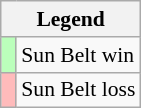<table class="wikitable" style="font-size:90%">
<tr>
<th colspan="2">Legend</th>
</tr>
<tr>
<td style="background:#bfb;"> </td>
<td>Sun Belt win</td>
</tr>
<tr>
<td style="background:#fbb;"> </td>
<td>Sun Belt loss</td>
</tr>
</table>
